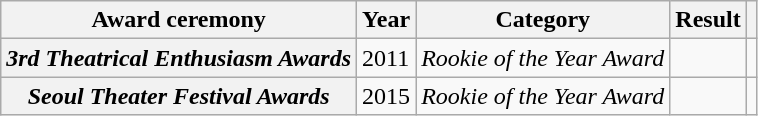<table class="wikitable plainrowheaders sortable">
<tr>
<th scope="col">Award ceremony</th>
<th scope="col">Year</th>
<th scope="col">Category</th>
<th scope="col">Result</th>
<th scope="col" class="unsortable"></th>
</tr>
<tr>
<th scope="row"><em>3rd Theatrical Enthusiasm Awards</em></th>
<td>2011</td>
<td><em>Rookie of the Year Award</em></td>
<td></td>
<td></td>
</tr>
<tr>
<th scope="row"><em>Seoul Theater Festival Awards</em></th>
<td>2015</td>
<td><em>Rookie of the Year Award</em></td>
<td></td>
<td></td>
</tr>
</table>
